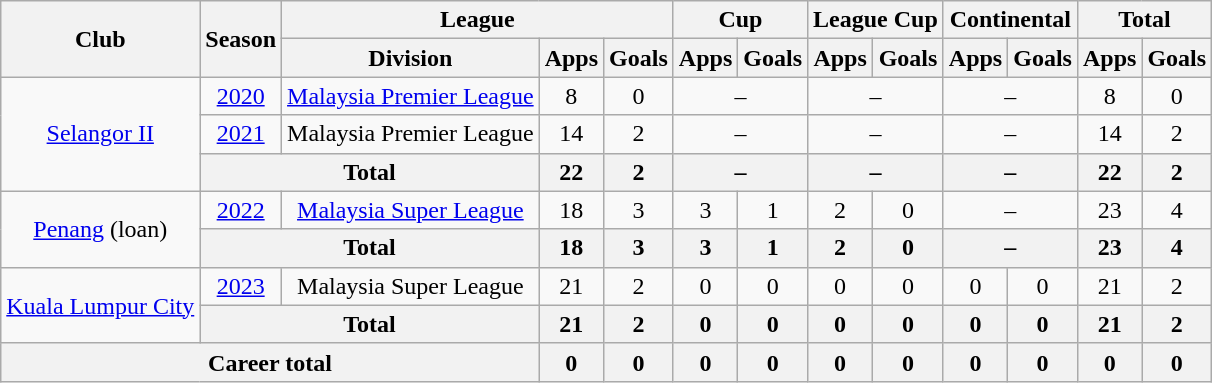<table class="wikitable" style="text-align: center;">
<tr>
<th rowspan="2">Club</th>
<th rowspan="2">Season</th>
<th colspan="3">League</th>
<th colspan="2">Cup</th>
<th colspan="2">League Cup</th>
<th colspan="2">Continental</th>
<th colspan="2">Total</th>
</tr>
<tr>
<th>Division</th>
<th>Apps</th>
<th>Goals</th>
<th>Apps</th>
<th>Goals</th>
<th>Apps</th>
<th>Goals</th>
<th>Apps</th>
<th>Goals</th>
<th>Apps</th>
<th>Goals</th>
</tr>
<tr>
<td rowspan="3"><a href='#'>Selangor II</a></td>
<td><a href='#'>2020</a></td>
<td><a href='#'>Malaysia Premier League</a></td>
<td>8</td>
<td>0</td>
<td colspan=2>–</td>
<td colspan=2>–</td>
<td colspan=2>–</td>
<td>8</td>
<td>0</td>
</tr>
<tr>
<td><a href='#'>2021</a></td>
<td>Malaysia Premier League</td>
<td>14</td>
<td>2</td>
<td colspan=2>–</td>
<td colspan=2>–</td>
<td colspan=2>–</td>
<td>14</td>
<td>2</td>
</tr>
<tr>
<th colspan=2>Total</th>
<th>22</th>
<th>2</th>
<th colspan=2>–</th>
<th colspan=2>–</th>
<th colspan=2>–</th>
<th>22</th>
<th>2</th>
</tr>
<tr>
<td rowspan="2"><a href='#'>Penang</a> (loan)</td>
<td><a href='#'>2022</a></td>
<td><a href='#'>Malaysia Super League</a></td>
<td>18</td>
<td>3</td>
<td>3</td>
<td>1</td>
<td>2</td>
<td>0</td>
<td colspan=2>–</td>
<td>23</td>
<td>4</td>
</tr>
<tr>
<th colspan=2>Total</th>
<th>18</th>
<th>3</th>
<th>3</th>
<th>1</th>
<th>2</th>
<th>0</th>
<th colspan=2>–</th>
<th>23</th>
<th>4</th>
</tr>
<tr>
<td rowspan="2"><a href='#'>Kuala Lumpur City</a></td>
<td><a href='#'>2023</a></td>
<td>Malaysia Super League</td>
<td>21</td>
<td>2</td>
<td>0</td>
<td>0</td>
<td>0</td>
<td>0</td>
<td>0</td>
<td>0</td>
<td>21</td>
<td>2</td>
</tr>
<tr>
<th colspan=2>Total</th>
<th>21</th>
<th>2</th>
<th>0</th>
<th>0</th>
<th>0</th>
<th>0</th>
<th>0</th>
<th>0</th>
<th>21</th>
<th>2</th>
</tr>
<tr>
<th colspan="3">Career total</th>
<th>0</th>
<th>0</th>
<th>0</th>
<th>0</th>
<th>0</th>
<th>0</th>
<th>0</th>
<th>0</th>
<th>0</th>
<th>0</th>
</tr>
</table>
